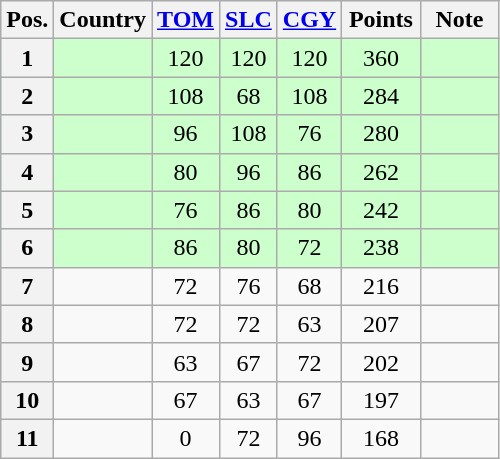<table class="wikitable sortable plainrowheaders" style="text-align:center;">
<tr>
<th scope="col">Pos.</th>
<th scope="col">Country</th>
<th scope="col"> <a href='#'>TOM</a></th>
<th scope="col"> <a href='#'>SLC</a></th>
<th scope="col"> <a href='#'>CGY</a></th>
<th style="width:45px;">Points</th>
<th style="width:45px;">Note</th>
</tr>
<tr bgcolor=#ccffcc>
<th style="text - align:center; ">1</th>
<td align="left"></td>
<td>120</td>
<td>120</td>
<td>120</td>
<td>360</td>
<td></td>
</tr>
<tr bgcolor=#ccffcc>
<th style="text - align:center; ">2</th>
<td align="left"></td>
<td>108</td>
<td>68</td>
<td>108</td>
<td>284</td>
<td></td>
</tr>
<tr bgcolor=#ccffcc>
<th style="text - align:center; ">3</th>
<td align="left"></td>
<td>96</td>
<td>108</td>
<td>76</td>
<td>280</td>
<td></td>
</tr>
<tr bgcolor=#ccffcc>
<th style="text - align:center; ">4</th>
<td align="left"></td>
<td>80</td>
<td>96</td>
<td>86</td>
<td>262</td>
<td></td>
</tr>
<tr bgcolor=#ccffcc>
<th style="text - align:center; ">5</th>
<td align="left"></td>
<td>76</td>
<td>86</td>
<td>80</td>
<td>242</td>
<td></td>
</tr>
<tr bgcolor=#ccffcc>
<th style="text - align:center; ">6</th>
<td align="left"></td>
<td>86</td>
<td>80</td>
<td>72</td>
<td>238</td>
<td></td>
</tr>
<tr>
<th style="text - align:center; ">7</th>
<td align="left"></td>
<td>72</td>
<td>76</td>
<td>68</td>
<td>216</td>
<td></td>
</tr>
<tr>
<th style="text - align:center; ">8</th>
<td align="left"></td>
<td>72</td>
<td>72</td>
<td>63</td>
<td>207</td>
<td></td>
</tr>
<tr>
<th style="text - align:center; ">9</th>
<td align="left"></td>
<td>63</td>
<td>67</td>
<td>72</td>
<td>202</td>
<td></td>
</tr>
<tr>
<th style="text - align:center; ">10</th>
<td align="left"></td>
<td>67</td>
<td>63</td>
<td>67</td>
<td>197</td>
<td></td>
</tr>
<tr>
<th style="text - align:center; ">11</th>
<td align="left"></td>
<td>0</td>
<td>72</td>
<td>96</td>
<td>168</td>
<td></td>
</tr>
</table>
